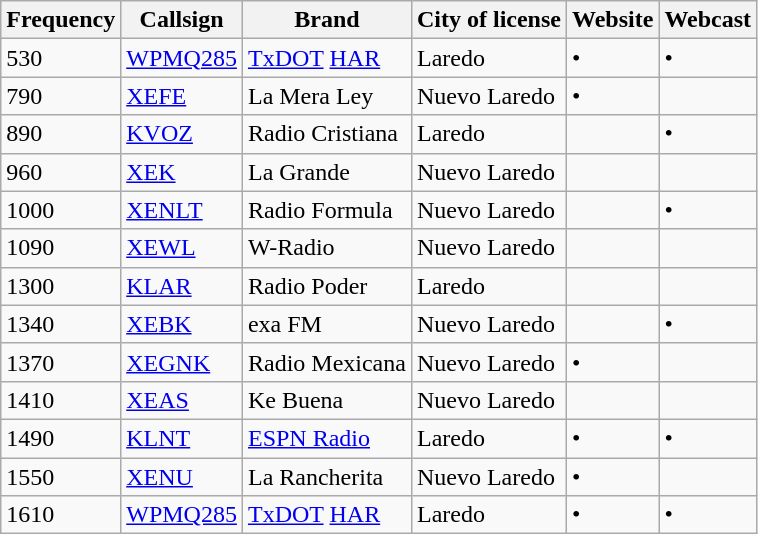<table class="sortable wikitable">
<tr>
<th>Frequency</th>
<th>Callsign</th>
<th>Brand</th>
<th>City of license</th>
<th>Website</th>
<th>Webcast</th>
</tr>
<tr style="vertical-align: top; text-align: left;">
<td>530</td>
<td><a href='#'>WPMQ285</a></td>
<td><a href='#'>TxDOT</a> <a href='#'>HAR</a></td>
<td>Laredo</td>
<td>•</td>
<td>•</td>
</tr>
<tr style="vertical-align: top; text-align: left;">
<td>790</td>
<td><a href='#'>XEFE</a></td>
<td>La Mera Ley</td>
<td>Nuevo Laredo</td>
<td>•</td>
<td></td>
</tr>
<tr style="vertical-align: top; text-align: left;">
<td>890</td>
<td><a href='#'>KVOZ</a></td>
<td>Radio Cristiana</td>
<td>Laredo</td>
<td></td>
<td>•</td>
</tr>
<tr style="vertical-align: top; text-align: left;">
<td>960</td>
<td><a href='#'>XEK</a></td>
<td>La Grande</td>
<td>Nuevo Laredo</td>
<td></td>
<td></td>
</tr>
<tr style="vertical-align: top; text-align: left;">
<td>1000</td>
<td><a href='#'>XENLT</a></td>
<td>Radio Formula</td>
<td>Nuevo Laredo</td>
<td></td>
<td>•</td>
</tr>
<tr style="vertical-align: top; text-align: left;">
<td>1090</td>
<td><a href='#'>XEWL</a></td>
<td>W-Radio</td>
<td>Nuevo Laredo</td>
<td></td>
<td></td>
</tr>
<tr style="vertical-align: top; text-align: left;">
<td>1300</td>
<td><a href='#'>KLAR</a></td>
<td>Radio Poder</td>
<td>Laredo</td>
<td></td>
<td></td>
</tr>
<tr style="vertical-align: top; text-align: left;">
<td>1340</td>
<td><a href='#'>XEBK</a></td>
<td>exa FM</td>
<td>Nuevo Laredo</td>
<td> </td>
<td>•</td>
</tr>
<tr style="vertical-align: top; text-align: left;">
<td>1370</td>
<td><a href='#'>XEGNK</a></td>
<td>Radio Mexicana</td>
<td>Nuevo Laredo</td>
<td>•</td>
<td></td>
</tr>
<tr style="vertical-align: top; text-align: left;">
<td>1410</td>
<td><a href='#'>XEAS</a></td>
<td>Ke Buena</td>
<td>Nuevo Laredo</td>
<td></td>
<td></td>
</tr>
<tr style="vertical-align: top; text-align: left;">
<td>1490</td>
<td><a href='#'>KLNT</a></td>
<td><a href='#'>ESPN Radio</a></td>
<td>Laredo</td>
<td>•</td>
<td>•</td>
</tr>
<tr style="vertical-align: top; text-align: left;">
<td>1550</td>
<td><a href='#'>XENU</a></td>
<td>La Rancherita</td>
<td>Nuevo Laredo</td>
<td>•</td>
<td></td>
</tr>
<tr style="vertical-align: top; text-align: left;">
<td>1610</td>
<td><a href='#'>WPMQ285</a></td>
<td><a href='#'>TxDOT</a> <a href='#'>HAR</a></td>
<td>Laredo</td>
<td>•</td>
<td>•</td>
</tr>
</table>
